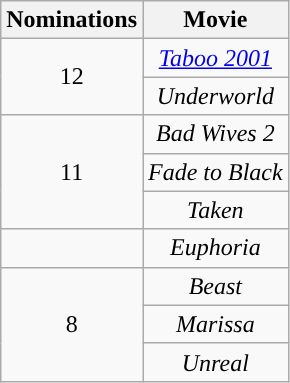<table class="wikitable" style="text-align: center">
<tr>
<th scope="col" width="55">Nominations</th>
<th scope="col" align="center">Movie</th>
</tr>
<tr>
<td rowspan=2 style="text-align:center">12</td>
<td><em><a href='#'>Taboo 2001</a></em></td>
</tr>
<tr>
<td><em>Underworld</em></td>
</tr>
<tr>
<td rowspan=3 style="text-align:center">11</td>
<td><em>Bad Wives 2</em></td>
</tr>
<tr>
<td><em>Fade to Black</em></td>
</tr>
<tr>
<td><em>Taken</em></td>
</tr>
<tr>
<td></td>
<td><em>Euphoria</em></td>
</tr>
<tr>
<td rowspan=3 style="text-align:center">8</td>
<td><em>Beast</em></td>
</tr>
<tr>
<td><em>Marissa</em></td>
</tr>
<tr>
<td><em>Unreal</em></td>
</tr>
</table>
